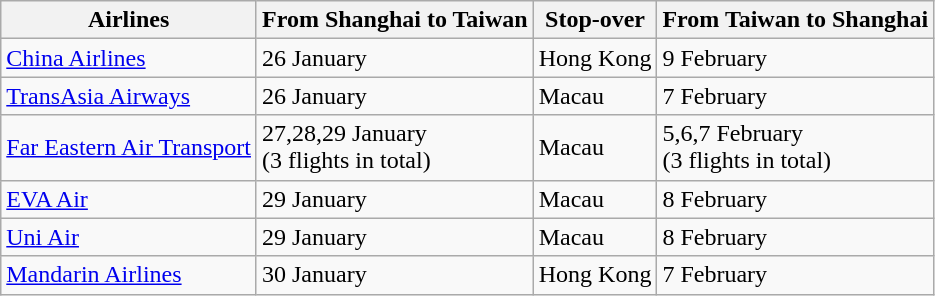<table class="wikitable">
<tr>
<th>Airlines</th>
<th>From Shanghai to Taiwan</th>
<th>Stop-over</th>
<th>From Taiwan to Shanghai</th>
</tr>
<tr>
<td><a href='#'>China Airlines</a></td>
<td>26 January</td>
<td>Hong Kong</td>
<td>9 February</td>
</tr>
<tr>
<td><a href='#'>TransAsia Airways</a></td>
<td>26 January</td>
<td>Macau</td>
<td>7 February</td>
</tr>
<tr>
<td><a href='#'>Far Eastern Air Transport</a></td>
<td>27,28,29 January<br>(3 flights in total)</td>
<td>Macau</td>
<td>5,6,7 February<br>(3 flights in total)</td>
</tr>
<tr>
<td><a href='#'>EVA Air</a></td>
<td>29 January</td>
<td>Macau</td>
<td>8 February</td>
</tr>
<tr>
<td><a href='#'>Uni Air</a></td>
<td>29 January</td>
<td>Macau</td>
<td>8 February</td>
</tr>
<tr>
<td><a href='#'>Mandarin Airlines</a></td>
<td>30 January</td>
<td>Hong Kong</td>
<td>7 February</td>
</tr>
</table>
